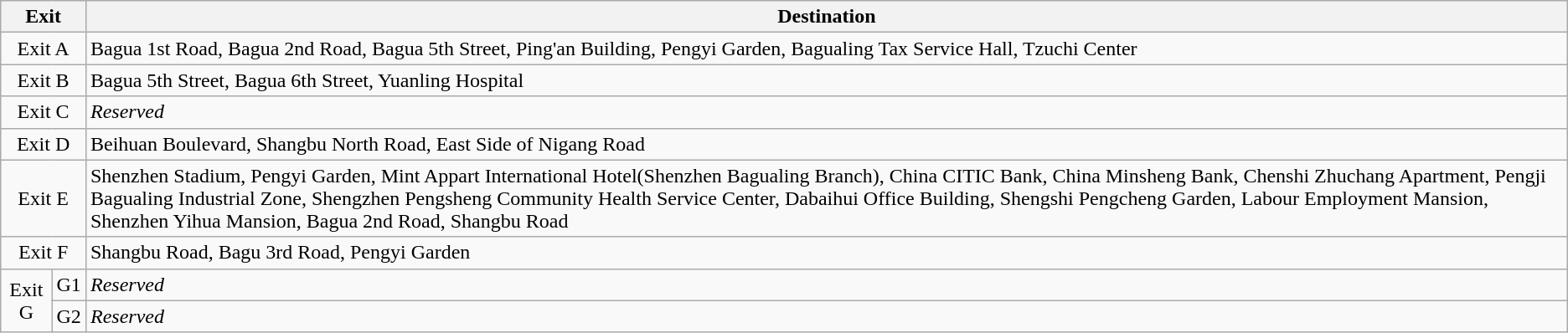<table class="wikitable">
<tr>
<th style="width:70px" colspan="2">Exit</th>
<th>Destination</th>
</tr>
<tr>
<td align="center" colspan="2">Exit A</td>
<td>Bagua 1st Road, Bagua 2nd Road, Bagua 5th Street, Ping'an Building, Pengyi Garden, Bagualing Tax Service Hall, Tzuchi Center</td>
</tr>
<tr>
<td align="center" colspan="2">Exit B</td>
<td>Bagua 5th Street, Bagua 6th Street, Yuanling Hospital</td>
</tr>
<tr>
<td align="center" colspan="2">Exit C</td>
<td><em>Reserved</em></td>
</tr>
<tr>
<td align="center" colspan="2">Exit D</td>
<td>Beihuan Boulevard, Shangbu North Road, East Side of Nigang Road</td>
</tr>
<tr>
<td align="center" colspan="2">Exit E</td>
<td>Shenzhen Stadium, Pengyi Garden, Mint Appart International Hotel(Shenzhen Bagualing Branch), China CITIC Bank, China Minsheng Bank, Chenshi Zhuchang Apartment, Pengji Bagualing Industrial Zone, Shengzhen Pengsheng Community Health Service Center, Dabaihui Office Building, Shengshi Pengcheng Garden, Labour Employment Mansion, Shenzhen Yihua Mansion, Bagua 2nd Road, Shangbu Road</td>
</tr>
<tr>
<td align="center" colspan="2">Exit F</td>
<td>Shangbu Road, Bagu 3rd Road, Pengyi Garden</td>
</tr>
<tr>
<td align="center" rowspan="2">Exit G</td>
<td>G1</td>
<td><em>Reserved</em></td>
</tr>
<tr>
<td>G2</td>
<td><em>Reserved</em></td>
</tr>
</table>
